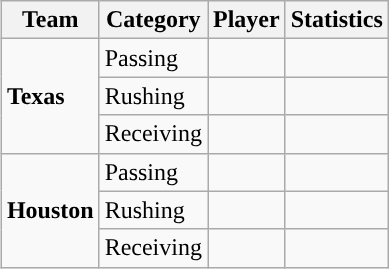<table class="wikitable" style="float: right;">
<tr>
<th>Team</th>
<th>Category</th>
<th>Player</th>
<th>Statistics</th>
</tr>
<tr>
<td rowspan=3 !!><strong>Texas</strong></td>
<td>Passing</td>
<td></td>
<td></td>
</tr>
<tr>
<td>Rushing</td>
<td></td>
<td></td>
</tr>
<tr>
<td>Receiving</td>
<td></td>
<td></td>
</tr>
<tr>
<td rowspan=3 !!><strong>Houston</strong></td>
<td>Passing</td>
<td></td>
<td></td>
</tr>
<tr>
<td>Rushing</td>
<td></td>
<td></td>
</tr>
<tr>
<td>Receiving</td>
<td></td>
<td></td>
</tr>
</table>
